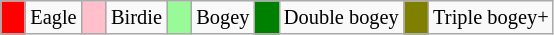<table class="wikitable" span = 50 style="font-size:85%">
<tr>
<td style="background: Red;" width=10></td>
<td>Eagle</td>
<td style="background: Pink;" width=10></td>
<td>Birdie</td>
<td style="background: PaleGreen;" width=10></td>
<td>Bogey</td>
<td style="background: Green;" width=10></td>
<td>Double bogey</td>
<td style="background: Olive;" width=10></td>
<td>Triple bogey+</td>
</tr>
</table>
